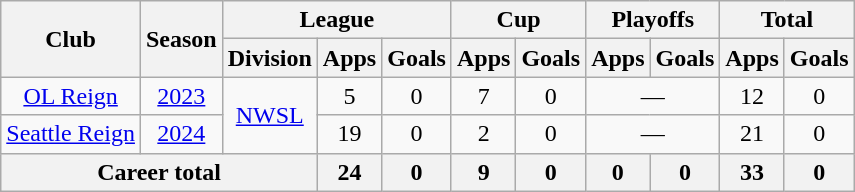<table class="wikitable" style="text-align: center;">
<tr>
<th rowspan="2">Club</th>
<th rowspan="2">Season</th>
<th colspan="3">League</th>
<th colspan="2">Cup</th>
<th colspan="2">Playoffs</th>
<th colspan="2">Total</th>
</tr>
<tr>
<th>Division</th>
<th>Apps</th>
<th>Goals</th>
<th>Apps</th>
<th>Goals</th>
<th>Apps</th>
<th>Goals</th>
<th>Apps</th>
<th>Goals</th>
</tr>
<tr>
<td><a href='#'>OL Reign</a></td>
<td><a href='#'>2023</a></td>
<td rowspan="2"><a href='#'>NWSL</a></td>
<td>5</td>
<td>0</td>
<td>7</td>
<td>0</td>
<td colspan="2">—</td>
<td>12</td>
<td>0</td>
</tr>
<tr>
<td><a href='#'>Seattle Reign</a></td>
<td><a href='#'>2024</a></td>
<td>19</td>
<td>0</td>
<td>2</td>
<td>0</td>
<td colspan="2">—</td>
<td>21</td>
<td>0</td>
</tr>
<tr>
<th colspan="3">Career total</th>
<th>24</th>
<th>0</th>
<th>9</th>
<th>0</th>
<th>0</th>
<th>0</th>
<th>33</th>
<th>0</th>
</tr>
</table>
